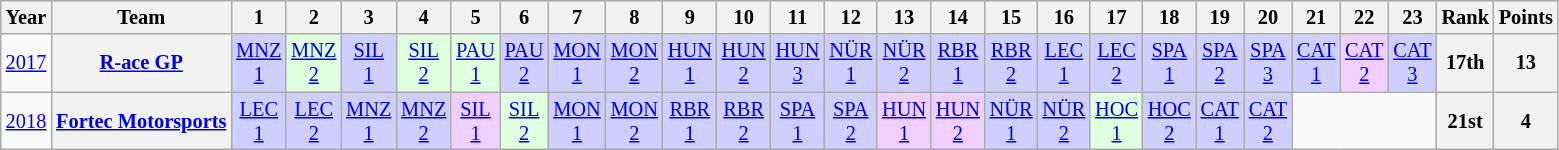<table class="wikitable" style="text-align:center; font-size:85%">
<tr>
<th>Year</th>
<th>Team</th>
<th>1</th>
<th>2</th>
<th>3</th>
<th>4</th>
<th>5</th>
<th>6</th>
<th>7</th>
<th>8</th>
<th>9</th>
<th>10</th>
<th>11</th>
<th>12</th>
<th>13</th>
<th>14</th>
<th>15</th>
<th>16</th>
<th>17</th>
<th>18</th>
<th>19</th>
<th>20</th>
<th>21</th>
<th>22</th>
<th>23</th>
<th>Rank</th>
<th>Points</th>
</tr>
<tr>
<td><a href='#'>2017</a></td>
<th nowrap><a href='#'>R-ace GP</a></th>
<td style="background:#cfcfff;"><a href='#'>MNZ<br>1</a><br></td>
<td style="background:#dfffdf;"><a href='#'>MNZ<br>2</a><br></td>
<td style="background:#cfcfff;"><a href='#'>SIL<br>1</a><br></td>
<td style="background:#dfffdf;"><a href='#'>SIL<br>2</a><br></td>
<td style="background:#dfffdf;"><a href='#'>PAU<br>1</a><br></td>
<td style="background:#cfcfff;"><a href='#'>PAU<br>2</a><br></td>
<td style="background:#cfcfff;"><a href='#'>MON<br>1</a><br></td>
<td style="background:#cfcfff;"><a href='#'>MON<br>2</a><br></td>
<td style="background:#cfcfff;"><a href='#'>HUN<br>1</a><br></td>
<td style="background:#cfcfff;"><a href='#'>HUN<br>2</a><br></td>
<td style="background:#cfcfff;"><a href='#'>HUN<br>3</a><br></td>
<td style="background:#cfcfff;"><a href='#'>NÜR<br>1</a><br></td>
<td style="background:#cfcfff;"><a href='#'>NÜR<br>2</a><br></td>
<td style="background:#cfcfff;"><a href='#'>RBR<br>1</a><br></td>
<td style="background:#cfcfff;"><a href='#'>RBR<br>2</a><br></td>
<td style="background:#cfcfff;"><a href='#'>LEC<br>1</a><br></td>
<td style="background:#cfcfff;"><a href='#'>LEC<br>2</a><br></td>
<td style="background:#cfcfff;"><a href='#'>SPA<br>1</a><br></td>
<td style="background:#cfcfff;"><a href='#'>SPA<br>2</a><br></td>
<td style="background:#cfcfff;"><a href='#'>SPA<br>3</a><br></td>
<td style="background:#cfcfff;"><a href='#'>CAT<br>1</a><br></td>
<td style="background:#efcfff;"><a href='#'>CAT<br>2</a><br></td>
<td style="background:#cfcfff;"><a href='#'>CAT<br>3</a><br></td>
<th>17th</th>
<th>13</th>
</tr>
<tr>
<td><a href='#'>2018</a></td>
<th nowrap><a href='#'>Fortec Motorsports</a></th>
<td style="background:#cfcfff;"><a href='#'>LEC<br>1</a><br></td>
<td style="background:#cfcfff;"><a href='#'>LEC<br>2</a><br></td>
<td style="background:#cfcfff;"><a href='#'>MNZ<br>1</a><br></td>
<td style="background:#cfcfff;"><a href='#'>MNZ<br>2</a><br></td>
<td style="background:#efcfff;"><a href='#'>SIL<br>1</a><br></td>
<td style="background:#dfffdf;"><a href='#'>SIL<br>2</a><br></td>
<td style="background:#cfcfff;"><a href='#'>MON<br>1</a><br></td>
<td style="background:#cfcfff;"><a href='#'>MON<br>2</a><br></td>
<td style="background:#cfcfff;"><a href='#'>RBR<br>1</a><br></td>
<td style="background:#cfcfff;"><a href='#'>RBR<br>2</a><br></td>
<td style="background:#cfcfff;"><a href='#'>SPA<br>1</a><br></td>
<td style="background:#cfcfff;"><a href='#'>SPA<br>2</a><br></td>
<td style="background:#efcfff;"><a href='#'>HUN<br>1</a><br></td>
<td style="background:#efcfff;"><a href='#'>HUN<br>2</a><br></td>
<td style="background:#cfcfff;"><a href='#'>NÜR<br>1</a><br></td>
<td style="background:#cfcfff;"><a href='#'>NÜR<br>2</a><br></td>
<td style="background:#dfffdf;"><a href='#'>HOC<br>1</a><br></td>
<td style="background:#cfcfff;"><a href='#'>HOC<br>2</a><br></td>
<td style="background:#cfcfff;"><a href='#'>CAT<br>1</a><br></td>
<td style="background:#cfcfff;"><a href='#'>CAT<br>2</a><br></td>
<td colspan=3></td>
<th>21st</th>
<th>4</th>
</tr>
</table>
